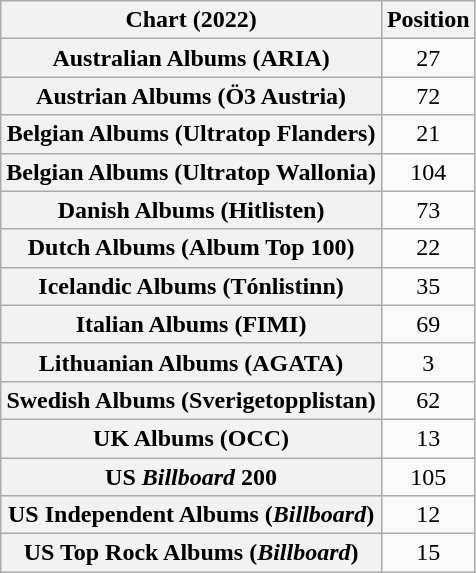<table class="wikitable plainrowheaders sortable" style="text-align:center">
<tr>
<th scope="col">Chart (2022)</th>
<th scope="col">Position</th>
</tr>
<tr>
<th scope="row">Australian Albums (ARIA)</th>
<td>27</td>
</tr>
<tr>
<th scope="row">Austrian Albums (Ö3 Austria)</th>
<td>72</td>
</tr>
<tr>
<th scope="row">Belgian Albums (Ultratop Flanders)</th>
<td>21</td>
</tr>
<tr>
<th scope="row">Belgian Albums (Ultratop Wallonia)</th>
<td>104</td>
</tr>
<tr>
<th scope="row">Danish Albums (Hitlisten)</th>
<td>73</td>
</tr>
<tr>
<th scope="row">Dutch Albums (Album Top 100)</th>
<td>22</td>
</tr>
<tr>
<th scope="row">Icelandic Albums (Tónlistinn)</th>
<td>35</td>
</tr>
<tr>
<th scope="row">Italian Albums (FIMI)</th>
<td>69</td>
</tr>
<tr>
<th scope="row">Lithuanian Albums (AGATA)</th>
<td>3</td>
</tr>
<tr>
<th scope="row">Swedish Albums (Sverigetopplistan)</th>
<td>62</td>
</tr>
<tr>
<th scope="row">UK Albums (OCC)</th>
<td>13</td>
</tr>
<tr>
<th scope="row">US <em>Billboard</em> 200</th>
<td>105</td>
</tr>
<tr>
<th scope="row">US Independent Albums (<em>Billboard</em>)</th>
<td>12</td>
</tr>
<tr>
<th scope="row">US Top Rock Albums (<em>Billboard</em>)</th>
<td>15</td>
</tr>
</table>
